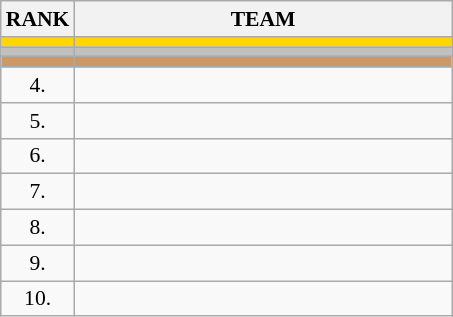<table class="wikitable" style="border-collapse: collapse; font-size: 90%;">
<tr>
<th>RANK</th>
<th align="left" style="width: 17em">TEAM</th>
</tr>
<tr bgcolor=gold>
<td align="center"></td>
<td></td>
</tr>
<tr bgcolor=silver>
<td align="center"></td>
<td></td>
</tr>
<tr bgcolor=cc9966>
<td align="center"></td>
<td></td>
</tr>
<tr>
<td align="center">4.</td>
<td></td>
</tr>
<tr>
<td align="center">5.</td>
<td></td>
</tr>
<tr>
<td align="center">6.</td>
<td></td>
</tr>
<tr>
<td align="center">7.</td>
<td></td>
</tr>
<tr>
<td align="center">8.</td>
<td></td>
</tr>
<tr>
<td align="center">9.</td>
<td></td>
</tr>
<tr>
<td align="center">10.</td>
<td></td>
</tr>
</table>
